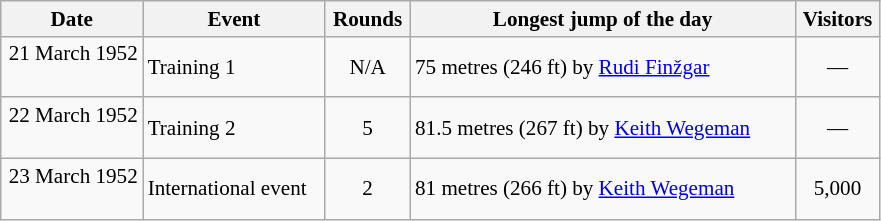<table class=wikitable style="text-align:center; font-size:88%;">
<tr>
<th width=88px>Date</th>
<th width=115px>Event</th>
<th width=50px>Rounds</th>
<th width=250px>Longest jump of the day</th>
<th width=50px>Visitors</th>
</tr>
<tr>
<td align=right>21 March 1952  </td>
<td align=left>Training 1</td>
<td align=center>N/A</td>
<td align=left>75 metres (246 ft) by <a href='#'>Rudi Finžgar</a></td>
<td align=center>—</td>
</tr>
<tr>
<td align=right>22 March 1952  </td>
<td align=left>Training 2</td>
<td align=center>5</td>
<td align=left>81.5 metres (267 ft) by <a href='#'>Keith Wegeman</a></td>
<td align=center>—</td>
</tr>
<tr>
<td align=right>23 March 1952  </td>
<td align=left>International event</td>
<td align=center>2</td>
<td align=left>81 metres (266 ft) by <a href='#'>Keith Wegeman</a></td>
<td align=center>5,000</td>
</tr>
</table>
